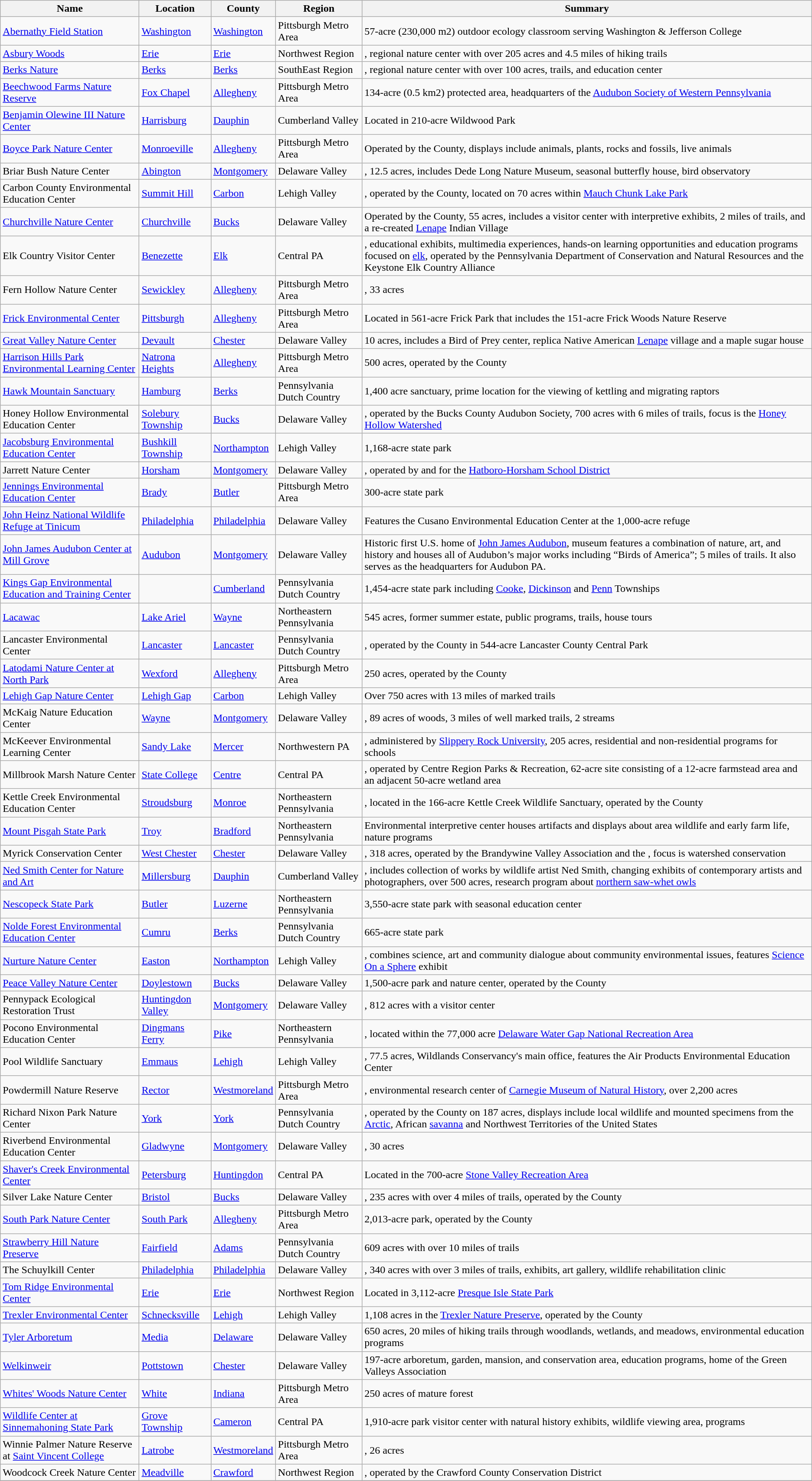<table class="wikitable sortable sticky-header">
<tr>
<th>Name</th>
<th>Location</th>
<th>County</th>
<th>Region</th>
<th>Summary</th>
</tr>
<tr>
<td><a href='#'>Abernathy Field Station</a></td>
<td><a href='#'>Washington</a></td>
<td><a href='#'>Washington</a></td>
<td>Pittsburgh Metro Area</td>
<td>57-acre (230,000 m2) outdoor ecology classroom serving Washington & Jefferson College</td>
</tr>
<tr>
<td><a href='#'>Asbury Woods</a></td>
<td><a href='#'>Erie</a></td>
<td><a href='#'>Erie</a></td>
<td>Northwest Region</td>
<td>, regional nature center with over 205 acres and 4.5 miles of hiking trails</td>
</tr>
<tr>
<td><a href='#'>Berks Nature</a></td>
<td><a href='#'>Berks</a></td>
<td><a href='#'>Berks</a></td>
<td>SouthEast Region</td>
<td>, regional nature center with over 100 acres, trails, and education center</td>
</tr>
<tr>
<td><a href='#'>Beechwood Farms Nature Reserve</a></td>
<td><a href='#'>Fox Chapel</a></td>
<td><a href='#'>Allegheny</a></td>
<td>Pittsburgh Metro Area</td>
<td>134-acre (0.5 km2) protected area, headquarters of the <a href='#'>Audubon Society of Western Pennsylvania</a></td>
</tr>
<tr>
<td><a href='#'>Benjamin Olewine III Nature Center</a></td>
<td><a href='#'>Harrisburg</a></td>
<td><a href='#'>Dauphin</a></td>
<td>Cumberland Valley</td>
<td>Located in 210-acre Wildwood Park</td>
</tr>
<tr>
<td><a href='#'>Boyce Park Nature Center</a></td>
<td><a href='#'>Monroeville</a></td>
<td><a href='#'>Allegheny</a></td>
<td>Pittsburgh Metro Area</td>
<td>Operated by the County, displays include animals, plants, rocks and fossils, live animals</td>
</tr>
<tr>
<td>Briar Bush Nature Center</td>
<td><a href='#'>Abington</a></td>
<td><a href='#'>Montgomery</a></td>
<td>Delaware Valley</td>
<td>, 12.5 acres, includes Dede Long Nature Museum, seasonal butterfly house, bird observatory</td>
</tr>
<tr>
<td>Carbon County Environmental Education Center</td>
<td><a href='#'>Summit Hill</a></td>
<td><a href='#'>Carbon</a></td>
<td>Lehigh Valley</td>
<td>, operated by the County, located on 70 acres within <a href='#'>Mauch Chunk Lake Park</a></td>
</tr>
<tr>
<td><a href='#'>Churchville Nature Center</a></td>
<td><a href='#'>Churchville</a></td>
<td><a href='#'>Bucks</a></td>
<td>Delaware Valley</td>
<td>Operated by the County, 55 acres, includes a visitor center with interpretive exhibits, 2 miles of trails, and a re-created <a href='#'>Lenape</a> Indian Village</td>
</tr>
<tr>
<td>Elk Country Visitor Center</td>
<td><a href='#'>Benezette</a></td>
<td><a href='#'>Elk</a></td>
<td>Central PA</td>
<td>, educational exhibits, multimedia experiences, hands-on learning opportunities and education programs focused on <a href='#'>elk</a>, operated by the Pennsylvania Department of Conservation and Natural Resources and the Keystone Elk Country Alliance</td>
</tr>
<tr>
<td>Fern Hollow Nature Center</td>
<td><a href='#'>Sewickley</a></td>
<td><a href='#'>Allegheny</a></td>
<td>Pittsburgh Metro Area</td>
<td>, 33 acres</td>
</tr>
<tr>
<td><a href='#'>Frick Environmental Center</a></td>
<td><a href='#'>Pittsburgh</a></td>
<td><a href='#'>Allegheny</a></td>
<td>Pittsburgh Metro Area</td>
<td>Located in 561-acre Frick Park that includes the 151-acre Frick Woods Nature Reserve</td>
</tr>
<tr>
<td><a href='#'>Great Valley Nature Center</a></td>
<td><a href='#'>Devault</a></td>
<td><a href='#'>Chester</a></td>
<td>Delaware Valley</td>
<td>10 acres, includes a Bird of Prey center, replica Native American <a href='#'>Lenape</a> village and a maple sugar house</td>
</tr>
<tr>
<td><a href='#'>Harrison Hills Park Environmental Learning Center</a></td>
<td><a href='#'>Natrona Heights</a></td>
<td><a href='#'>Allegheny</a></td>
<td>Pittsburgh Metro Area</td>
<td>500 acres, operated by the County</td>
</tr>
<tr>
<td><a href='#'>Hawk Mountain Sanctuary</a></td>
<td><a href='#'>Hamburg</a></td>
<td><a href='#'>Berks</a></td>
<td>Pennsylvania Dutch Country</td>
<td>1,400 acre sanctuary, prime location for the viewing of kettling and migrating raptors</td>
</tr>
<tr>
<td>Honey Hollow Environmental Education Center</td>
<td><a href='#'>Solebury Township</a></td>
<td><a href='#'>Bucks</a></td>
<td>Delaware Valley</td>
<td>, operated by the Bucks County Audubon Society, 700 acres with 6 miles of trails, focus is the <a href='#'>Honey Hollow Watershed</a></td>
</tr>
<tr>
<td><a href='#'>Jacobsburg Environmental Education Center</a></td>
<td><a href='#'>Bushkill Township</a></td>
<td><a href='#'>Northampton</a></td>
<td>Lehigh Valley</td>
<td>1,168-acre state park</td>
</tr>
<tr>
<td>Jarrett Nature Center</td>
<td><a href='#'>Horsham</a></td>
<td><a href='#'>Montgomery</a></td>
<td>Delaware Valley</td>
<td>, operated by and for the <a href='#'>Hatboro-Horsham School District</a></td>
</tr>
<tr>
<td><a href='#'>Jennings Environmental Education Center</a></td>
<td><a href='#'>Brady</a></td>
<td><a href='#'>Butler</a></td>
<td>Pittsburgh Metro Area</td>
<td>300-acre state park</td>
</tr>
<tr>
<td><a href='#'>John Heinz National Wildlife Refuge at Tinicum</a></td>
<td><a href='#'>Philadelphia</a></td>
<td><a href='#'>Philadelphia</a></td>
<td>Delaware Valley</td>
<td>Features the Cusano Environmental Education Center at the 1,000-acre refuge</td>
</tr>
<tr>
<td><a href='#'>John James Audubon Center at Mill Grove</a></td>
<td><a href='#'>Audubon</a></td>
<td><a href='#'>Montgomery</a></td>
<td>Delaware Valley</td>
<td>Historic first U.S. home of <a href='#'>John James Audubon</a>, museum features a combination of nature, art, and history and houses all of Audubon’s major works including “Birds of America”; 5 miles of trails. It also serves as the headquarters for Audubon PA.</td>
</tr>
<tr>
<td><a href='#'>Kings Gap Environmental Education and Training Center</a></td>
<td></td>
<td><a href='#'>Cumberland</a></td>
<td>Pennsylvania Dutch Country</td>
<td>1,454-acre state park including <a href='#'>Cooke</a>, <a href='#'>Dickinson</a> and <a href='#'>Penn</a> Townships</td>
</tr>
<tr>
<td><a href='#'>Lacawac</a></td>
<td><a href='#'>Lake Ariel</a></td>
<td><a href='#'>Wayne</a></td>
<td>Northeastern Pennsylvania</td>
<td>545 acres, former summer estate, public programs, trails, house tours</td>
</tr>
<tr>
<td>Lancaster Environmental Center</td>
<td><a href='#'>Lancaster</a></td>
<td><a href='#'>Lancaster</a></td>
<td>Pennsylvania Dutch Country</td>
<td>, operated by the County in 544-acre Lancaster County Central Park</td>
</tr>
<tr>
<td><a href='#'>Latodami Nature Center at North Park</a></td>
<td><a href='#'>Wexford</a></td>
<td><a href='#'>Allegheny</a></td>
<td>Pittsburgh Metro Area</td>
<td>250 acres, operated by the County</td>
</tr>
<tr>
<td><a href='#'>Lehigh Gap Nature Center</a></td>
<td><a href='#'>Lehigh Gap</a></td>
<td><a href='#'>Carbon</a></td>
<td>Lehigh Valley</td>
<td>Over 750 acres with 13 miles of marked trails</td>
</tr>
<tr>
<td>McKaig Nature Education Center</td>
<td><a href='#'>Wayne</a></td>
<td><a href='#'>Montgomery</a></td>
<td>Delaware Valley</td>
<td>, 89 acres of woods, 3 miles of well marked trails, 2 streams</td>
</tr>
<tr>
<td>McKeever Environmental Learning Center</td>
<td><a href='#'>Sandy Lake</a></td>
<td><a href='#'>Mercer</a></td>
<td>Northwestern PA</td>
<td>, administered by <a href='#'>Slippery Rock University</a>, 205 acres, residential and non-residential programs for schools</td>
</tr>
<tr>
<td>Millbrook Marsh Nature Center</td>
<td><a href='#'>State College</a></td>
<td><a href='#'>Centre</a></td>
<td>Central PA</td>
<td>, operated by Centre Region Parks & Recreation, 62-acre site consisting of a 12-acre farmstead area and an adjacent 50-acre wetland area</td>
</tr>
<tr>
<td>Kettle Creek Environmental Education Center</td>
<td><a href='#'>Stroudsburg</a></td>
<td><a href='#'>Monroe</a></td>
<td>Northeastern Pennsylvania</td>
<td>, located in the 166-acre Kettle Creek Wildlife Sanctuary, operated by the County</td>
</tr>
<tr>
<td><a href='#'>Mount Pisgah State Park</a></td>
<td><a href='#'>Troy</a></td>
<td><a href='#'>Bradford</a></td>
<td>Northeastern Pennsylvania</td>
<td>Environmental interpretive center houses artifacts and displays about area wildlife and early farm life, nature programs</td>
</tr>
<tr>
<td>Myrick Conservation Center</td>
<td><a href='#'>West Chester</a></td>
<td><a href='#'>Chester</a></td>
<td>Delaware Valley</td>
<td>, 318 acres, operated by the Brandywine Valley Association and the , focus is watershed conservation</td>
</tr>
<tr>
<td><a href='#'>Ned Smith Center for Nature and Art</a></td>
<td><a href='#'>Millersburg</a></td>
<td><a href='#'>Dauphin</a></td>
<td>Cumberland Valley</td>
<td>, includes collection of works by wildlife artist Ned Smith, changing exhibits of contemporary artists and photographers, over 500 acres, research program about <a href='#'>northern saw-whet owls</a></td>
</tr>
<tr>
<td><a href='#'>Nescopeck State Park</a></td>
<td><a href='#'>Butler</a></td>
<td><a href='#'>Luzerne</a></td>
<td>Northeastern Pennsylvania</td>
<td>3,550-acre state park with seasonal education center</td>
</tr>
<tr>
<td><a href='#'>Nolde Forest Environmental Education Center</a></td>
<td><a href='#'>Cumru</a></td>
<td><a href='#'>Berks</a></td>
<td>Pennsylvania Dutch Country</td>
<td>665-acre state park</td>
</tr>
<tr>
<td><a href='#'>Nurture Nature Center</a></td>
<td><a href='#'>Easton</a></td>
<td><a href='#'>Northampton</a></td>
<td>Lehigh Valley</td>
<td>, combines science, art and community dialogue about community environmental issues, features <a href='#'>Science On a Sphere</a> exhibit</td>
</tr>
<tr>
<td><a href='#'>Peace Valley Nature Center</a></td>
<td><a href='#'>Doylestown</a></td>
<td><a href='#'>Bucks</a></td>
<td>Delaware Valley</td>
<td>1,500-acre park and nature center, operated by the County</td>
</tr>
<tr>
<td>Pennypack Ecological Restoration Trust</td>
<td><a href='#'>Huntingdon Valley</a></td>
<td><a href='#'>Montgomery</a></td>
<td>Delaware Valley</td>
<td>, 812 acres with a visitor center</td>
</tr>
<tr>
<td>Pocono Environmental Education Center</td>
<td><a href='#'>Dingmans Ferry</a></td>
<td><a href='#'>Pike</a></td>
<td>Northeastern Pennsylvania</td>
<td>, located within the 77,000 acre <a href='#'>Delaware Water Gap National Recreation Area</a></td>
</tr>
<tr>
<td>Pool Wildlife Sanctuary</td>
<td><a href='#'>Emmaus</a></td>
<td><a href='#'>Lehigh</a></td>
<td>Lehigh Valley</td>
<td>, 77.5 acres, Wildlands Conservancy's main office, features the Air Products Environmental Education Center</td>
</tr>
<tr>
<td>Powdermill Nature Reserve</td>
<td><a href='#'>Rector</a></td>
<td><a href='#'>Westmoreland</a></td>
<td>Pittsburgh Metro Area</td>
<td>, environmental research center of <a href='#'>Carnegie Museum of Natural History</a>, over 2,200 acres</td>
</tr>
<tr>
<td>Richard Nixon Park Nature Center</td>
<td><a href='#'>York</a></td>
<td><a href='#'>York</a></td>
<td>Pennsylvania Dutch Country</td>
<td>, operated by the County on 187 acres, displays include local wildlife and mounted specimens from the <a href='#'>Arctic</a>, African <a href='#'>savanna</a> and Northwest Territories of the United States</td>
</tr>
<tr>
<td>Riverbend Environmental Education Center</td>
<td><a href='#'>Gladwyne</a></td>
<td><a href='#'>Montgomery</a></td>
<td>Delaware Valley</td>
<td>, 30 acres</td>
</tr>
<tr>
<td><a href='#'>Shaver's Creek Environmental Center</a></td>
<td><a href='#'>Petersburg</a></td>
<td><a href='#'>Huntingdon</a></td>
<td>Central PA</td>
<td>Located in the 700-acre <a href='#'>Stone Valley Recreation Area</a></td>
</tr>
<tr>
<td>Silver Lake Nature Center</td>
<td><a href='#'>Bristol</a></td>
<td><a href='#'>Bucks</a></td>
<td>Delaware Valley</td>
<td>, 235 acres with over 4 miles of trails, operated by the County</td>
</tr>
<tr>
<td><a href='#'>South Park Nature Center</a></td>
<td><a href='#'>South Park</a></td>
<td><a href='#'>Allegheny</a></td>
<td>Pittsburgh Metro Area</td>
<td>2,013-acre park, operated by the County</td>
</tr>
<tr>
<td><a href='#'>Strawberry Hill Nature Preserve</a></td>
<td><a href='#'>Fairfield</a></td>
<td><a href='#'>Adams</a></td>
<td>Pennsylvania Dutch Country</td>
<td>609 acres with over 10 miles of trails</td>
</tr>
<tr>
<td>The Schuylkill Center</td>
<td><a href='#'>Philadelphia</a></td>
<td><a href='#'>Philadelphia</a></td>
<td>Delaware Valley</td>
<td>, 340 acres with over 3 miles of trails, exhibits, art gallery, wildlife rehabilitation clinic</td>
</tr>
<tr>
<td><a href='#'>Tom Ridge Environmental Center</a></td>
<td><a href='#'>Erie</a></td>
<td><a href='#'>Erie</a></td>
<td>Northwest Region</td>
<td>Located in  3,112-acre <a href='#'>Presque Isle State Park</a></td>
</tr>
<tr>
<td><a href='#'>Trexler Environmental Center</a></td>
<td><a href='#'>Schnecksville</a></td>
<td><a href='#'>Lehigh</a></td>
<td>Lehigh Valley</td>
<td>1,108 acres in the <a href='#'>Trexler Nature Preserve</a>, operated by the County</td>
</tr>
<tr>
<td><a href='#'>Tyler Arboretum</a></td>
<td><a href='#'>Media</a></td>
<td><a href='#'>Delaware</a></td>
<td>Delaware Valley</td>
<td>650 acres, 20 miles of hiking trails through woodlands, wetlands, and meadows, environmental education programs</td>
</tr>
<tr>
<td><a href='#'>Welkinweir</a></td>
<td><a href='#'>Pottstown</a></td>
<td><a href='#'>Chester</a></td>
<td>Delaware Valley</td>
<td>197-acre arboretum, garden, mansion, and conservation area, education programs, home of the Green Valleys Association</td>
</tr>
<tr>
<td><a href='#'>Whites' Woods Nature Center</a></td>
<td><a href='#'>White</a></td>
<td><a href='#'>Indiana</a></td>
<td>Pittsburgh Metro Area</td>
<td>250 acres of mature forest</td>
</tr>
<tr>
<td><a href='#'>Wildlife Center at Sinnemahoning State Park</a></td>
<td><a href='#'>Grove Township</a></td>
<td><a href='#'>Cameron</a></td>
<td>Central PA</td>
<td>1,910-acre park visitor center with natural history exhibits, wildlife viewing area, programs</td>
</tr>
<tr>
<td>Winnie Palmer Nature Reserve at <a href='#'>Saint Vincent College</a></td>
<td><a href='#'>Latrobe</a></td>
<td><a href='#'>Westmoreland</a></td>
<td>Pittsburgh Metro Area</td>
<td>, 26 acres</td>
</tr>
<tr>
<td>Woodcock Creek Nature Center</td>
<td><a href='#'>Meadville</a></td>
<td><a href='#'>Crawford</a></td>
<td>Northwest Region</td>
<td>, operated by the Crawford County Conservation District</td>
</tr>
<tr>
</tr>
</table>
